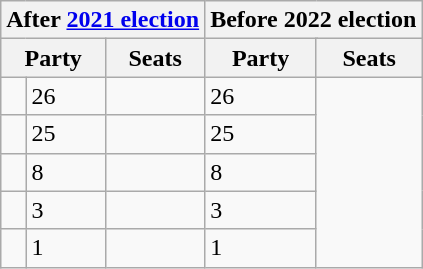<table class="wikitable">
<tr>
<th colspan="3">After <a href='#'>2021 election</a></th>
<th colspan="3">Before 2022 election</th>
</tr>
<tr>
<th colspan="2">Party</th>
<th>Seats</th>
<th colspan="2">Party</th>
<th>Seats</th>
</tr>
<tr>
<td></td>
<td>26</td>
<td></td>
<td>26</td>
</tr>
<tr>
<td></td>
<td>25</td>
<td></td>
<td>25</td>
</tr>
<tr>
<td></td>
<td>8</td>
<td></td>
<td>8</td>
</tr>
<tr>
<td></td>
<td>3</td>
<td></td>
<td>3</td>
</tr>
<tr>
<td></td>
<td>1</td>
<td></td>
<td>1</td>
</tr>
</table>
